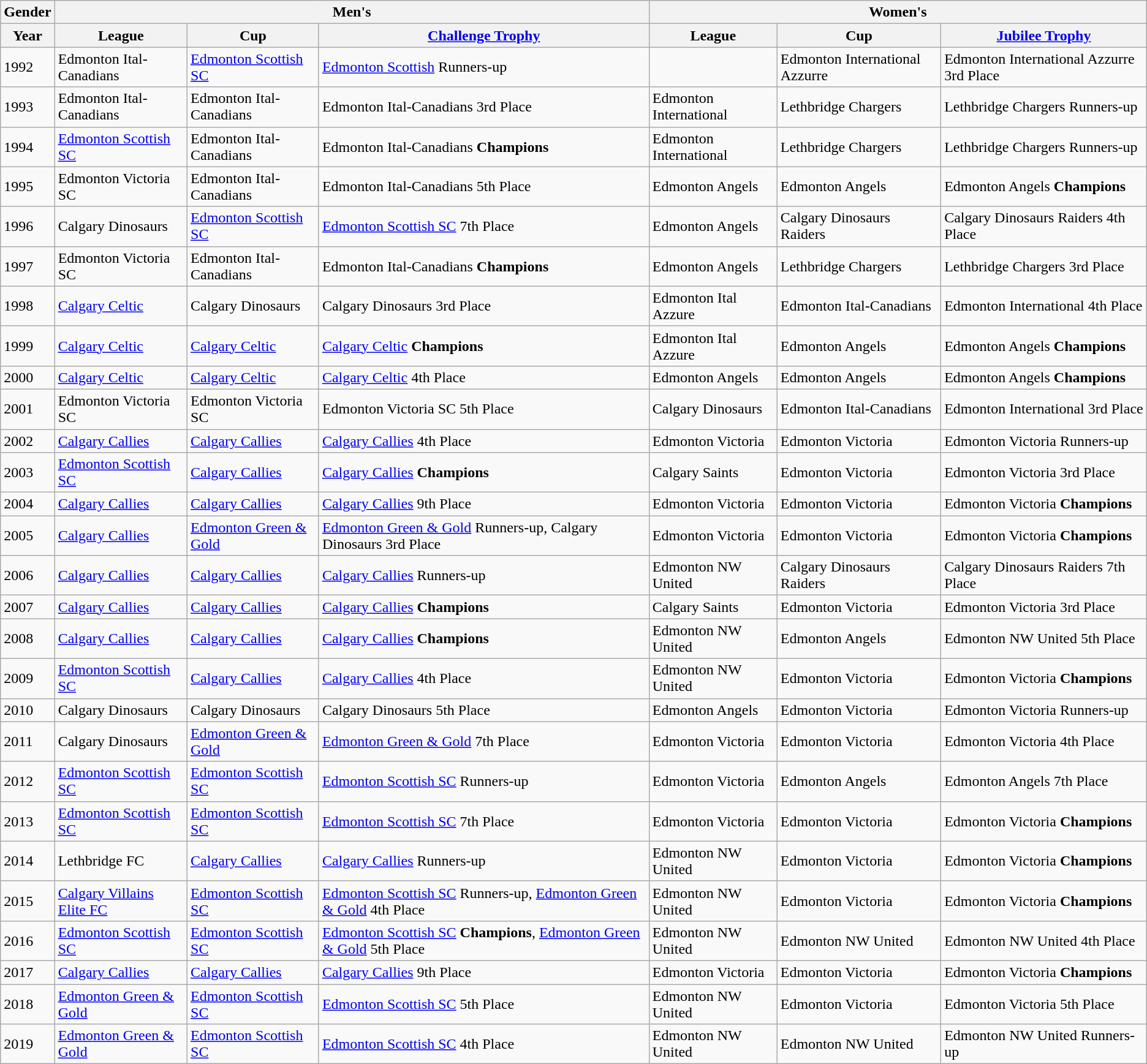<table class="wikitable">
<tr>
<th>Gender</th>
<th colspan="3">Men's</th>
<th colspan="3">Women's</th>
</tr>
<tr>
<th>Year</th>
<th>League</th>
<th>Cup</th>
<th><a href='#'>Challenge Trophy</a></th>
<th>League</th>
<th>Cup</th>
<th><a href='#'>Jubilee Trophy</a></th>
</tr>
<tr>
<td>1992</td>
<td>Edmonton Ital-Canadians</td>
<td><a href='#'>Edmonton Scottish SC</a></td>
<td><a href='#'>Edmonton Scottish</a> Runners-up</td>
<td></td>
<td>Edmonton International Azzurre</td>
<td>Edmonton International Azzurre 3rd Place</td>
</tr>
<tr>
<td>1993</td>
<td>Edmonton Ital-Canadians</td>
<td>Edmonton Ital-Canadians</td>
<td>Edmonton Ital-Canadians 3rd Place</td>
<td>Edmonton International</td>
<td>Lethbridge Chargers</td>
<td>Lethbridge Chargers Runners-up</td>
</tr>
<tr>
<td>1994</td>
<td><a href='#'>Edmonton Scottish SC</a></td>
<td>Edmonton Ital-Canadians</td>
<td>Edmonton Ital-Canadians <strong>Champions</strong></td>
<td>Edmonton International</td>
<td>Lethbridge Chargers</td>
<td>Lethbridge Chargers Runners-up</td>
</tr>
<tr>
<td>1995</td>
<td>Edmonton Victoria SC</td>
<td>Edmonton Ital-Canadians</td>
<td>Edmonton Ital-Canadians 5th Place</td>
<td>Edmonton Angels</td>
<td>Edmonton Angels</td>
<td>Edmonton Angels <strong>Champions</strong></td>
</tr>
<tr>
<td>1996</td>
<td>Calgary Dinosaurs</td>
<td><a href='#'>Edmonton Scottish SC</a></td>
<td><a href='#'>Edmonton Scottish SC</a> 7th Place</td>
<td>Edmonton Angels</td>
<td>Calgary Dinosaurs Raiders</td>
<td>Calgary Dinosaurs Raiders 4th Place</td>
</tr>
<tr>
<td>1997</td>
<td>Edmonton Victoria SC</td>
<td>Edmonton Ital-Canadians</td>
<td>Edmonton Ital-Canadians <strong>Champions</strong></td>
<td>Edmonton Angels</td>
<td>Lethbridge Chargers</td>
<td>Lethbridge Chargers 3rd Place</td>
</tr>
<tr>
<td>1998</td>
<td><a href='#'>Calgary Celtic</a></td>
<td>Calgary Dinosaurs</td>
<td>Calgary Dinosaurs 3rd Place</td>
<td>Edmonton Ital Azzure</td>
<td>Edmonton Ital-Canadians</td>
<td>Edmonton International 4th Place</td>
</tr>
<tr>
<td>1999</td>
<td><a href='#'>Calgary Celtic</a></td>
<td><a href='#'>Calgary Celtic</a></td>
<td><a href='#'>Calgary Celtic</a> <strong>Champions</strong></td>
<td>Edmonton Ital Azzure</td>
<td>Edmonton Angels</td>
<td>Edmonton Angels <strong>Champions</strong></td>
</tr>
<tr>
<td>2000</td>
<td><a href='#'>Calgary Celtic</a></td>
<td><a href='#'>Calgary Celtic</a></td>
<td><a href='#'>Calgary Celtic</a> 4th Place</td>
<td>Edmonton Angels</td>
<td>Edmonton Angels</td>
<td>Edmonton Angels <strong>Champions</strong></td>
</tr>
<tr>
<td>2001</td>
<td>Edmonton Victoria SC</td>
<td>Edmonton Victoria SC</td>
<td>Edmonton Victoria SC 5th Place</td>
<td>Calgary Dinosaurs</td>
<td>Edmonton Ital-Canadians</td>
<td>Edmonton International 3rd Place</td>
</tr>
<tr>
<td>2002</td>
<td><a href='#'>Calgary Callies</a></td>
<td><a href='#'>Calgary Callies</a></td>
<td><a href='#'>Calgary Callies</a> 4th Place</td>
<td>Edmonton Victoria</td>
<td>Edmonton Victoria</td>
<td>Edmonton Victoria Runners-up</td>
</tr>
<tr>
<td>2003</td>
<td><a href='#'>Edmonton Scottish SC</a></td>
<td><a href='#'>Calgary Callies</a></td>
<td><a href='#'>Calgary Callies</a> <strong>Champions</strong></td>
<td>Calgary Saints</td>
<td>Edmonton Victoria</td>
<td>Edmonton Victoria 3rd Place</td>
</tr>
<tr>
<td>2004</td>
<td><a href='#'>Calgary Callies</a></td>
<td><a href='#'>Calgary Callies</a></td>
<td><a href='#'>Calgary Callies</a> 9th Place</td>
<td>Edmonton Victoria</td>
<td>Edmonton Victoria</td>
<td>Edmonton Victoria <strong>Champions</strong></td>
</tr>
<tr>
<td>2005</td>
<td><a href='#'>Calgary Callies</a></td>
<td><a href='#'>Edmonton Green & Gold</a></td>
<td><a href='#'>Edmonton Green & Gold</a> Runners-up, Calgary Dinosaurs 3rd Place</td>
<td>Edmonton Victoria</td>
<td>Edmonton Victoria</td>
<td>Edmonton Victoria <strong>Champions</strong></td>
</tr>
<tr>
<td>2006</td>
<td><a href='#'>Calgary Callies</a></td>
<td><a href='#'>Calgary Callies</a></td>
<td><a href='#'>Calgary Callies</a> Runners-up</td>
<td>Edmonton NW United</td>
<td>Calgary Dinosaurs Raiders</td>
<td>Calgary Dinosaurs Raiders 7th Place</td>
</tr>
<tr>
<td>2007</td>
<td><a href='#'>Calgary Callies</a></td>
<td><a href='#'>Calgary Callies</a></td>
<td><a href='#'>Calgary Callies</a> <strong>Champions</strong></td>
<td>Calgary Saints</td>
<td>Edmonton Victoria</td>
<td>Edmonton Victoria 3rd Place</td>
</tr>
<tr>
<td>2008</td>
<td><a href='#'>Calgary Callies</a></td>
<td><a href='#'>Calgary Callies</a></td>
<td><a href='#'>Calgary Callies</a> <strong>Champions</strong></td>
<td>Edmonton NW United</td>
<td>Edmonton Angels</td>
<td>Edmonton NW United 5th Place</td>
</tr>
<tr>
<td>2009</td>
<td><a href='#'>Edmonton Scottish SC</a></td>
<td><a href='#'>Calgary Callies</a></td>
<td><a href='#'>Calgary Callies</a> 4th Place</td>
<td>Edmonton NW United</td>
<td>Edmonton Victoria</td>
<td>Edmonton Victoria <strong>Champions</strong></td>
</tr>
<tr>
<td>2010</td>
<td>Calgary Dinosaurs</td>
<td>Calgary Dinosaurs</td>
<td>Calgary Dinosaurs 5th Place</td>
<td>Edmonton Angels</td>
<td>Edmonton Victoria</td>
<td>Edmonton Victoria Runners-up</td>
</tr>
<tr>
<td>2011</td>
<td>Calgary Dinosaurs</td>
<td><a href='#'>Edmonton Green & Gold</a></td>
<td><a href='#'>Edmonton Green & Gold</a> 7th Place</td>
<td>Edmonton Victoria</td>
<td>Edmonton Victoria</td>
<td>Edmonton Victoria 4th Place</td>
</tr>
<tr>
<td>2012</td>
<td><a href='#'>Edmonton Scottish SC</a></td>
<td><a href='#'>Edmonton Scottish SC</a></td>
<td><a href='#'>Edmonton Scottish SC</a> Runners-up</td>
<td>Edmonton Victoria</td>
<td>Edmonton Angels</td>
<td>Edmonton Angels 7th Place</td>
</tr>
<tr>
<td>2013</td>
<td><a href='#'>Edmonton Scottish SC</a></td>
<td><a href='#'>Edmonton Scottish SC</a></td>
<td><a href='#'>Edmonton Scottish SC</a> 7th Place</td>
<td>Edmonton Victoria</td>
<td>Edmonton Victoria</td>
<td>Edmonton Victoria <strong>Champions</strong></td>
</tr>
<tr>
<td>2014</td>
<td>Lethbridge FC</td>
<td><a href='#'>Calgary Callies</a></td>
<td><a href='#'>Calgary Callies</a> Runners-up</td>
<td>Edmonton NW United</td>
<td>Edmonton Victoria</td>
<td>Edmonton Victoria <strong>Champions</strong></td>
</tr>
<tr>
<td>2015</td>
<td><a href='#'>Calgary Villains Elite FC</a></td>
<td><a href='#'>Edmonton Scottish SC</a></td>
<td><a href='#'>Edmonton Scottish SC</a> Runners-up, <a href='#'>Edmonton Green & Gold</a> 4th Place</td>
<td>Edmonton NW United</td>
<td>Edmonton Victoria</td>
<td>Edmonton Victoria <strong>Champions</strong></td>
</tr>
<tr>
<td>2016</td>
<td><a href='#'>Edmonton Scottish SC</a></td>
<td><a href='#'>Edmonton Scottish SC</a></td>
<td><a href='#'>Edmonton Scottish SC</a> <strong>Champions</strong>, <a href='#'>Edmonton Green & Gold</a> 5th Place</td>
<td>Edmonton NW United</td>
<td>Edmonton NW United</td>
<td>Edmonton NW United 4th Place</td>
</tr>
<tr>
<td>2017</td>
<td><a href='#'>Calgary Callies</a></td>
<td><a href='#'>Calgary Callies</a></td>
<td><a href='#'>Calgary Callies</a> 9th Place</td>
<td>Edmonton Victoria</td>
<td>Edmonton Victoria</td>
<td>Edmonton Victoria <strong>Champions</strong></td>
</tr>
<tr>
<td>2018</td>
<td><a href='#'>Edmonton Green & Gold</a></td>
<td><a href='#'>Edmonton Scottish SC</a></td>
<td><a href='#'>Edmonton Scottish SC</a> 5th Place</td>
<td>Edmonton NW United</td>
<td>Edmonton Victoria</td>
<td>Edmonton Victoria 5th Place</td>
</tr>
<tr>
<td>2019</td>
<td><a href='#'>Edmonton Green & Gold</a></td>
<td><a href='#'>Edmonton Scottish SC</a></td>
<td><a href='#'>Edmonton Scottish SC</a> 4th Place</td>
<td>Edmonton NW United</td>
<td>Edmonton NW United</td>
<td>Edmonton NW United Runners-up</td>
</tr>
</table>
